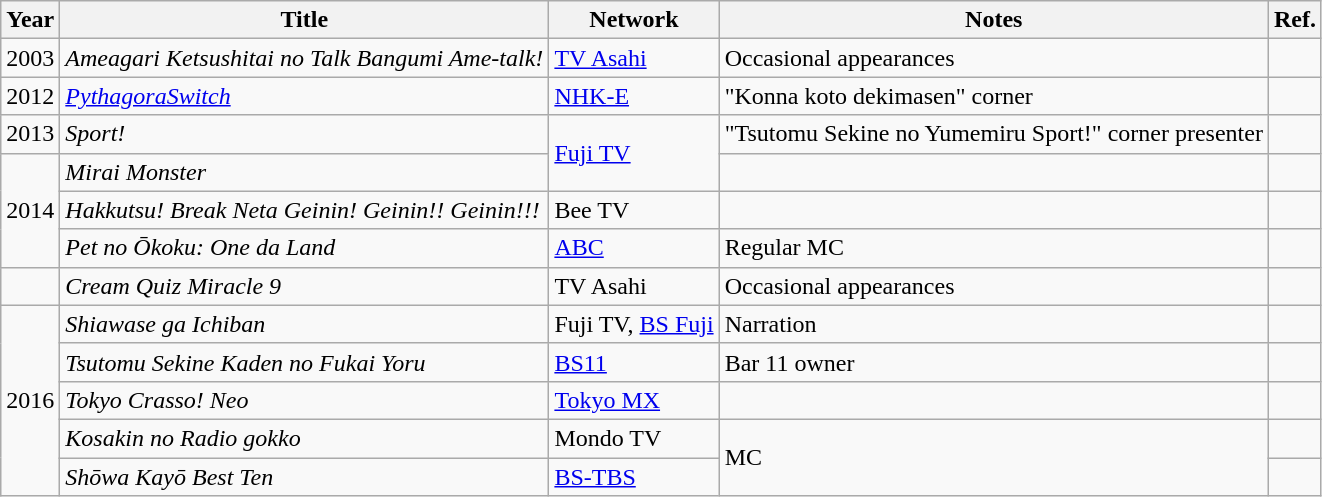<table class="wikitable">
<tr>
<th>Year</th>
<th>Title</th>
<th>Network</th>
<th>Notes</th>
<th>Ref.</th>
</tr>
<tr>
<td>2003</td>
<td><em>Ameagari Ketsushitai no Talk Bangumi Ame-talk!</em></td>
<td><a href='#'>TV Asahi</a></td>
<td>Occasional appearances</td>
<td></td>
</tr>
<tr>
<td>2012</td>
<td><em><a href='#'>PythagoraSwitch</a></em></td>
<td><a href='#'>NHK-E</a></td>
<td>"Konna koto dekimasen" corner</td>
<td></td>
</tr>
<tr>
<td>2013</td>
<td><em>Sport!</em></td>
<td rowspan="2"><a href='#'>Fuji TV</a></td>
<td>"Tsutomu Sekine no Yumemiru Sport!" corner presenter</td>
<td></td>
</tr>
<tr>
<td rowspan="3">2014</td>
<td><em>Mirai Monster</em></td>
<td></td>
<td></td>
</tr>
<tr>
<td><em>Hakkutsu! Break Neta Geinin! Geinin!! Geinin!!!</em></td>
<td>Bee TV</td>
<td></td>
<td></td>
</tr>
<tr>
<td><em>Pet no Ōkoku: One da Land</em></td>
<td><a href='#'>ABC</a></td>
<td>Regular MC</td>
<td></td>
</tr>
<tr>
<td></td>
<td><em>Cream Quiz Miracle 9</em></td>
<td>TV Asahi</td>
<td>Occasional appearances</td>
<td></td>
</tr>
<tr>
<td rowspan="5">2016</td>
<td><em>Shiawase ga Ichiban</em></td>
<td>Fuji TV, <a href='#'>BS Fuji</a></td>
<td>Narration</td>
<td></td>
</tr>
<tr>
<td><em>Tsutomu Sekine Kaden no Fukai Yoru</em></td>
<td><a href='#'>BS11</a></td>
<td>Bar 11 owner</td>
<td></td>
</tr>
<tr>
<td><em>Tokyo Crasso! Neo</em></td>
<td><a href='#'>Tokyo MX</a></td>
<td></td>
<td></td>
</tr>
<tr>
<td><em>Kosakin no Radio gokko</em></td>
<td>Mondo TV</td>
<td rowspan="2">MC</td>
<td></td>
</tr>
<tr>
<td><em>Shōwa Kayō Best Ten</em></td>
<td><a href='#'>BS-TBS</a></td>
<td></td>
</tr>
</table>
